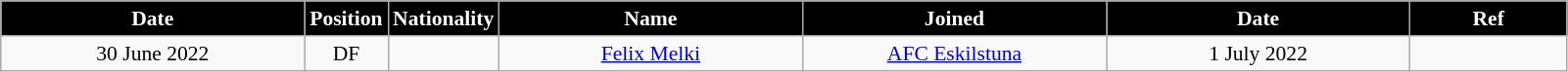<table class="wikitable"  style="text-align:center; font-size:90%; ">
<tr>
<th style="background:#000000; color:white; width:200px;">Date</th>
<th style="background:#000000; color:white; width:50px;">Position</th>
<th style="background:#000000; color:white; width:50px;">Nationality</th>
<th style="background:#000000; color:white; width:200px;">Name</th>
<th style="background:#000000; color:white; width:200px;">Joined</th>
<th style="background:#000000; color:white; width:200px;">Date</th>
<th style="background:#000000; color:white; width:100px;">Ref</th>
</tr>
<tr>
<td>30 June 2022</td>
<td>DF</td>
<td></td>
<td><a href='#'>Felix Melki</a></td>
<td><a href='#'>AFC Eskilstuna</a></td>
<td>1 July 2022</td>
<td></td>
</tr>
</table>
